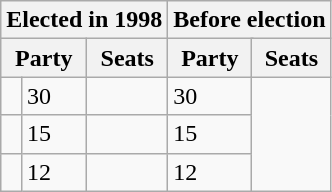<table class="wikitable">
<tr>
<th colspan=3>Elected in 1998</th>
<th colspan=3>Before election</th>
</tr>
<tr>
<th colspan=2>Party</th>
<th>Seats</th>
<th colspan=2>Party</th>
<th>Seats</th>
</tr>
<tr>
<td></td>
<td>30</td>
<td></td>
<td>30</td>
</tr>
<tr>
<td></td>
<td>15</td>
<td></td>
<td>15</td>
</tr>
<tr>
<td></td>
<td>12</td>
<td></td>
<td>12</td>
</tr>
</table>
